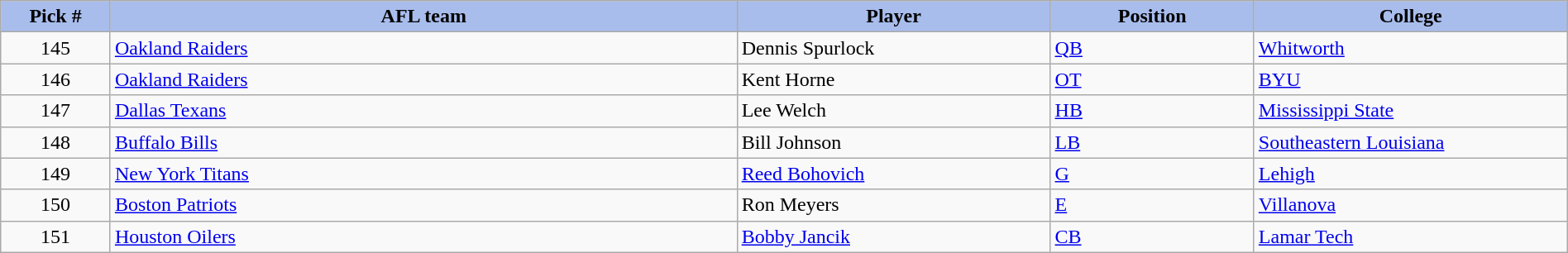<table class="wikitable sortable sortable" style="width: 100%">
<tr>
<th style="background:#A8BDEC;" width=7%>Pick #</th>
<th width=40% style="background:#A8BDEC;">AFL team</th>
<th width=20% style="background:#A8BDEC;">Player</th>
<th width=13% style="background:#A8BDEC;">Position</th>
<th style="background:#A8BDEC;">College</th>
</tr>
<tr>
<td align="center">145</td>
<td><a href='#'>Oakland Raiders</a></td>
<td>Dennis Spurlock</td>
<td><a href='#'>QB</a></td>
<td><a href='#'>Whitworth</a></td>
</tr>
<tr>
<td align="center">146</td>
<td><a href='#'>Oakland Raiders</a></td>
<td>Kent Horne</td>
<td><a href='#'>OT</a></td>
<td><a href='#'>BYU</a></td>
</tr>
<tr>
<td align="center">147</td>
<td><a href='#'>Dallas Texans</a></td>
<td>Lee Welch</td>
<td><a href='#'>HB</a></td>
<td><a href='#'>Mississippi State</a></td>
</tr>
<tr>
<td align="center">148</td>
<td><a href='#'>Buffalo Bills</a></td>
<td>Bill Johnson</td>
<td><a href='#'>LB</a></td>
<td><a href='#'>Southeastern Louisiana</a></td>
</tr>
<tr>
<td align="center">149</td>
<td><a href='#'>New York Titans</a></td>
<td><a href='#'>Reed Bohovich</a></td>
<td><a href='#'>G</a></td>
<td><a href='#'>Lehigh</a></td>
</tr>
<tr>
<td align="center">150</td>
<td><a href='#'>Boston Patriots</a></td>
<td>Ron Meyers</td>
<td><a href='#'>E</a></td>
<td><a href='#'>Villanova</a></td>
</tr>
<tr>
<td align="center">151</td>
<td><a href='#'>Houston Oilers</a></td>
<td><a href='#'>Bobby Jancik</a></td>
<td><a href='#'>CB</a></td>
<td><a href='#'>Lamar Tech</a></td>
</tr>
</table>
